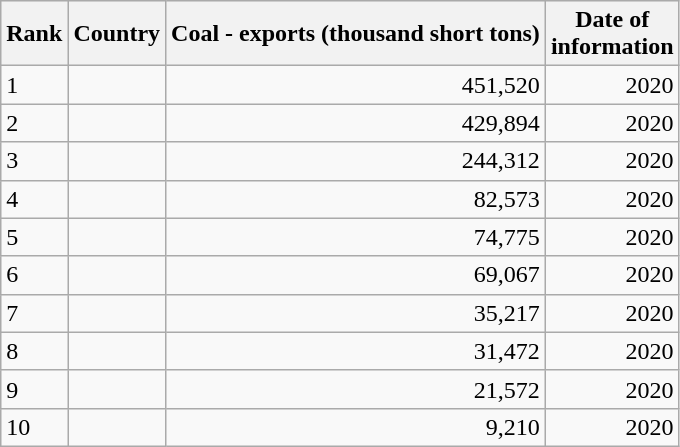<table class="wikitable sortable">
<tr style="background:#ececec;">
<th>Rank</th>
<th>Country</th>
<th>Coal - exports (thousand short tons)</th>
<th>Date of <br> information</th>
</tr>
<tr>
<td>1</td>
<td></td>
<td align="right">451,520</td>
<td align="right">2020</td>
</tr>
<tr>
<td>2</td>
<td></td>
<td align="right">429,894</td>
<td align="right">2020</td>
</tr>
<tr>
<td>3</td>
<td></td>
<td align="right">244,312</td>
<td align="right">2020</td>
</tr>
<tr>
<td>4</td>
<td></td>
<td align="right">82,573</td>
<td align="right">2020</td>
</tr>
<tr>
<td>5</td>
<td></td>
<td align="right">74,775</td>
<td align="right">2020</td>
</tr>
<tr>
<td>6</td>
<td></td>
<td align="right">69,067</td>
<td align="right">2020</td>
</tr>
<tr>
<td>7</td>
<td></td>
<td align="right">35,217</td>
<td align="right">2020</td>
</tr>
<tr>
<td>8</td>
<td></td>
<td align="right">31,472</td>
<td align="right">2020</td>
</tr>
<tr>
<td>9</td>
<td></td>
<td align="right">21,572</td>
<td align="right">2020</td>
</tr>
<tr>
<td>10</td>
<td></td>
<td align="right">9,210</td>
<td align="right">2020</td>
</tr>
</table>
